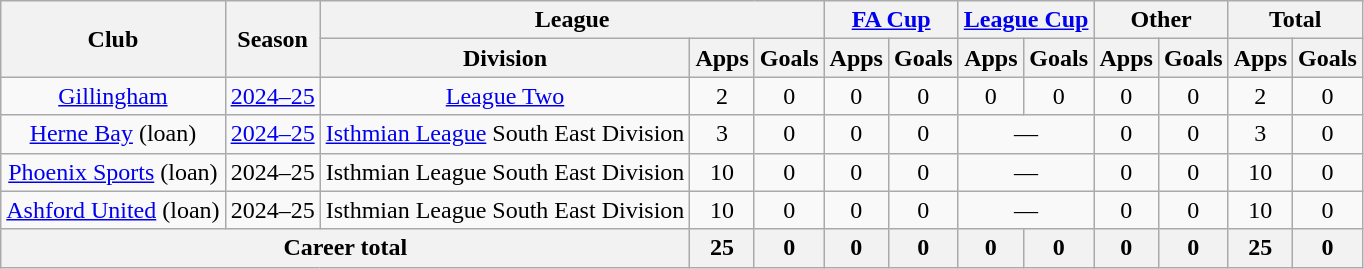<table class="wikitable" style="text-align: center">
<tr>
<th rowspan="2">Club</th>
<th rowspan="2">Season</th>
<th colspan="3">League</th>
<th colspan="2"><a href='#'>FA Cup</a></th>
<th colspan="2"><a href='#'>League Cup</a></th>
<th colspan="2">Other</th>
<th colspan="2">Total</th>
</tr>
<tr>
<th>Division</th>
<th>Apps</th>
<th>Goals</th>
<th>Apps</th>
<th>Goals</th>
<th>Apps</th>
<th>Goals</th>
<th>Apps</th>
<th>Goals</th>
<th>Apps</th>
<th>Goals</th>
</tr>
<tr>
<td><a href='#'>Gillingham</a></td>
<td><a href='#'>2024–25</a></td>
<td><a href='#'>League Two</a></td>
<td>2</td>
<td>0</td>
<td>0</td>
<td>0</td>
<td>0</td>
<td>0</td>
<td>0</td>
<td>0</td>
<td>2</td>
<td>0</td>
</tr>
<tr>
<td><a href='#'>Herne Bay</a> (loan)</td>
<td><a href='#'>2024–25</a></td>
<td><a href='#'>Isthmian League</a> South East Division</td>
<td>3</td>
<td>0</td>
<td>0</td>
<td>0</td>
<td colspan="2">—</td>
<td>0</td>
<td>0</td>
<td>3</td>
<td>0</td>
</tr>
<tr>
<td><a href='#'>Phoenix Sports</a> (loan)</td>
<td>2024–25</td>
<td>Isthmian League South East Division</td>
<td>10</td>
<td>0</td>
<td>0</td>
<td>0</td>
<td colspan="2">—</td>
<td>0</td>
<td>0</td>
<td>10</td>
<td>0</td>
</tr>
<tr>
<td><a href='#'>Ashford United</a> (loan)</td>
<td>2024–25</td>
<td>Isthmian League South East Division</td>
<td>10</td>
<td>0</td>
<td>0</td>
<td>0</td>
<td colspan="2">—</td>
<td>0</td>
<td>0</td>
<td>10</td>
<td>0</td>
</tr>
<tr>
<th colspan="3">Career total</th>
<th>25</th>
<th>0</th>
<th>0</th>
<th>0</th>
<th>0</th>
<th>0</th>
<th>0</th>
<th>0</th>
<th>25</th>
<th>0</th>
</tr>
</table>
